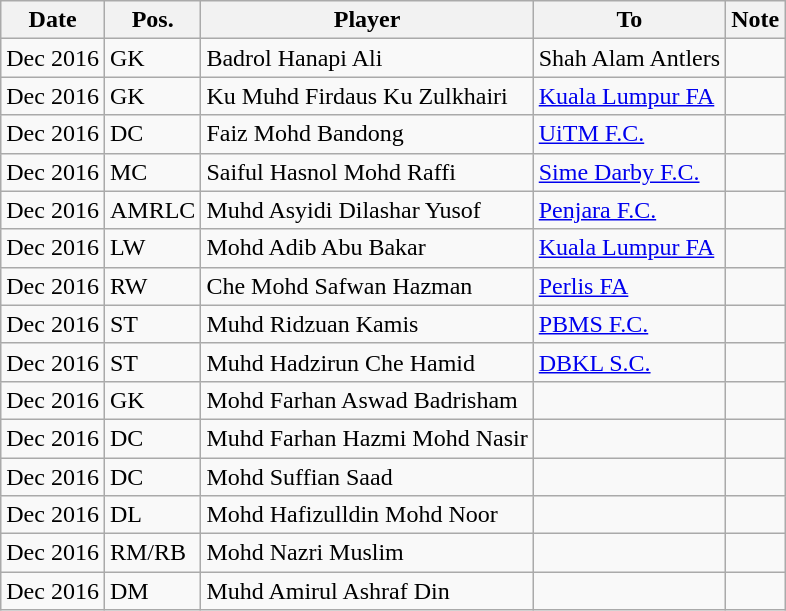<table class="wikitable sortable">
<tr>
<th>Date</th>
<th>Pos.</th>
<th>Player</th>
<th>To</th>
<th>Note</th>
</tr>
<tr>
<td>Dec 2016</td>
<td>GK</td>
<td> Badrol Hanapi Ali</td>
<td> Shah Alam Antlers</td>
<td></td>
</tr>
<tr>
<td>Dec 2016</td>
<td>GK</td>
<td> Ku Muhd Firdaus Ku Zulkhairi</td>
<td> <a href='#'>Kuala Lumpur FA</a></td>
<td></td>
</tr>
<tr>
<td>Dec 2016</td>
<td>DC</td>
<td> Faiz Mohd Bandong</td>
<td> <a href='#'>UiTM F.C.</a></td>
<td></td>
</tr>
<tr>
<td>Dec 2016</td>
<td>MC</td>
<td> Saiful Hasnol Mohd Raffi</td>
<td> <a href='#'>Sime Darby F.C.</a></td>
<td></td>
</tr>
<tr>
<td>Dec 2016</td>
<td>AMRLC</td>
<td> Muhd Asyidi Dilashar Yusof</td>
<td> <a href='#'>Penjara F.C.</a></td>
<td></td>
</tr>
<tr>
<td>Dec 2016</td>
<td>LW</td>
<td> Mohd Adib Abu Bakar</td>
<td> <a href='#'>Kuala Lumpur FA</a></td>
<td></td>
</tr>
<tr>
<td>Dec 2016</td>
<td>RW</td>
<td> Che Mohd Safwan Hazman</td>
<td> <a href='#'>Perlis FA</a></td>
<td></td>
</tr>
<tr>
<td>Dec 2016</td>
<td>ST</td>
<td> Muhd Ridzuan Kamis</td>
<td> <a href='#'>PBMS F.C.</a></td>
<td></td>
</tr>
<tr>
<td>Dec 2016</td>
<td>ST</td>
<td> Muhd Hadzirun Che Hamid</td>
<td> <a href='#'>DBKL S.C.</a></td>
<td></td>
</tr>
<tr>
<td>Dec 2016</td>
<td>GK</td>
<td> Mohd Farhan Aswad Badrisham</td>
<td></td>
<td></td>
</tr>
<tr>
<td>Dec 2016</td>
<td>DC</td>
<td> Muhd Farhan Hazmi Mohd Nasir</td>
<td></td>
<td></td>
</tr>
<tr>
<td>Dec 2016</td>
<td>DC</td>
<td> Mohd Suffian Saad</td>
<td></td>
<td></td>
</tr>
<tr>
<td>Dec 2016</td>
<td>DL</td>
<td> Mohd Hafizulldin Mohd Noor</td>
<td></td>
<td></td>
</tr>
<tr>
<td>Dec 2016</td>
<td>RM/RB</td>
<td> Mohd Nazri Muslim</td>
<td></td>
<td></td>
</tr>
<tr>
<td>Dec 2016</td>
<td>DM</td>
<td> Muhd Amirul Ashraf Din</td>
<td></td>
<td></td>
</tr>
</table>
